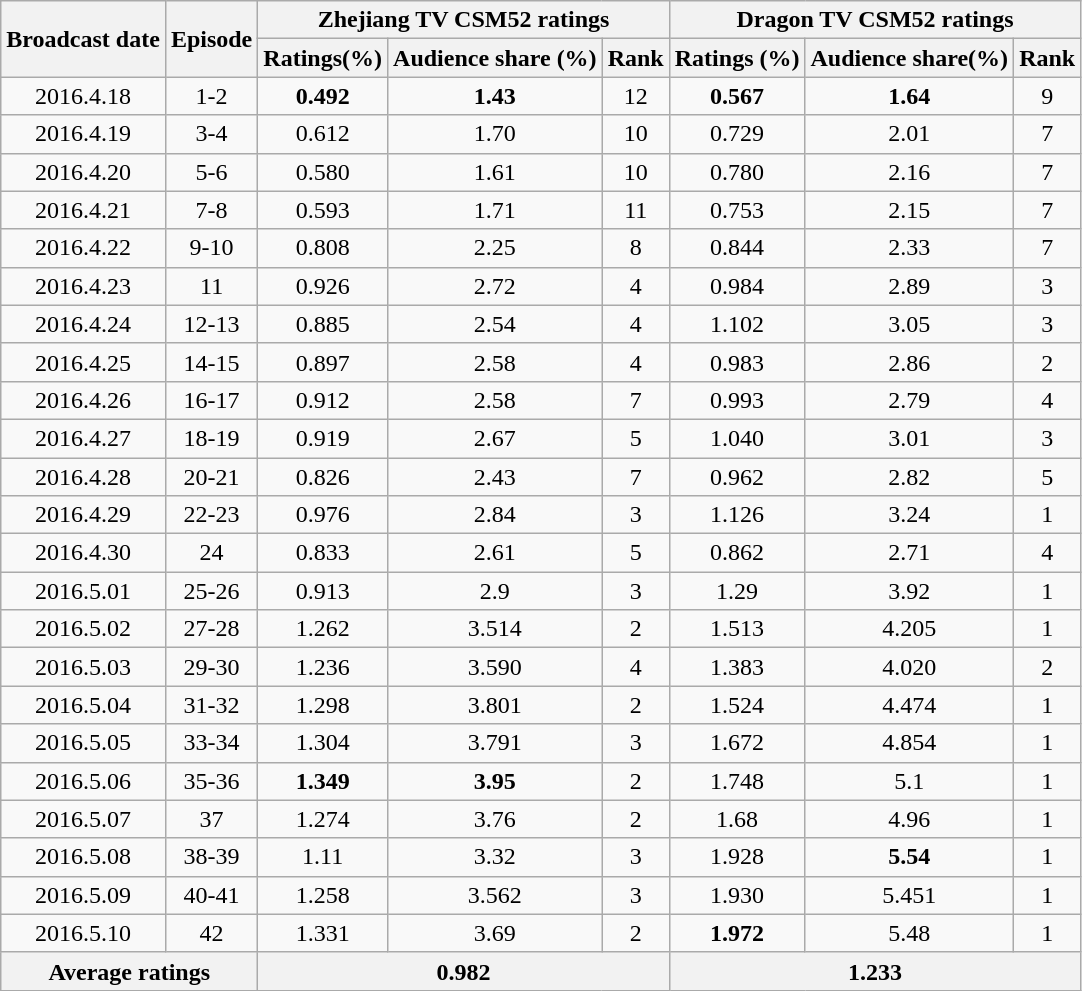<table class="wikitable sortable mw-collapsible mw-collapsed jquery-tablesorter" style="text-align:center">
<tr>
<th colspan="1" rowspan="2">Broadcast date</th>
<th colspan="1" rowspan="2">Episode</th>
<th colspan="3" rowspan="1">Zhejiang TV CSM52 ratings</th>
<th colspan="3" rowspan="1">Dragon TV CSM52 ratings</th>
</tr>
<tr>
<th>Ratings(%)</th>
<th>Audience share (%)</th>
<th>Rank</th>
<th>Ratings (%)</th>
<th>Audience share(%)</th>
<th>Rank</th>
</tr>
<tr>
<td>2016.4.18</td>
<td>1-2</td>
<td><strong><span>0.492</span></strong></td>
<td><strong><span>1.43</span></strong></td>
<td>12</td>
<td><strong><span>0.567</span></strong></td>
<td><strong><span>1.64</span></strong></td>
<td>9</td>
</tr>
<tr>
<td>2016.4.19</td>
<td>3-4</td>
<td>0.612</td>
<td>1.70</td>
<td>10</td>
<td>0.729</td>
<td>2.01</td>
<td>7</td>
</tr>
<tr>
<td>2016.4.20</td>
<td>5-6</td>
<td>0.580</td>
<td>1.61</td>
<td>10</td>
<td>0.780</td>
<td>2.16</td>
<td>7</td>
</tr>
<tr>
<td>2016.4.21</td>
<td>7-8</td>
<td>0.593</td>
<td>1.71</td>
<td>11</td>
<td>0.753</td>
<td>2.15</td>
<td>7</td>
</tr>
<tr>
<td>2016.4.22</td>
<td>9-10</td>
<td>0.808</td>
<td>2.25</td>
<td>8</td>
<td>0.844</td>
<td>2.33</td>
<td>7</td>
</tr>
<tr>
<td>2016.4.23</td>
<td>11</td>
<td>0.926</td>
<td>2.72</td>
<td>4</td>
<td>0.984</td>
<td>2.89</td>
<td>3</td>
</tr>
<tr>
<td>2016.4.24</td>
<td>12-13</td>
<td>0.885</td>
<td>2.54</td>
<td>4</td>
<td>1.102</td>
<td>3.05</td>
<td>3</td>
</tr>
<tr>
<td>2016.4.25</td>
<td>14-15</td>
<td>0.897</td>
<td>2.58</td>
<td>4</td>
<td>0.983</td>
<td>2.86</td>
<td>2</td>
</tr>
<tr>
<td>2016.4.26</td>
<td>16-17</td>
<td>0.912</td>
<td>2.58</td>
<td>7</td>
<td>0.993</td>
<td>2.79</td>
<td>4</td>
</tr>
<tr>
<td>2016.4.27</td>
<td>18-19</td>
<td>0.919</td>
<td>2.67</td>
<td>5</td>
<td>1.040</td>
<td>3.01</td>
<td>3</td>
</tr>
<tr>
<td>2016.4.28</td>
<td>20-21</td>
<td>0.826</td>
<td>2.43</td>
<td>7</td>
<td>0.962</td>
<td>2.82</td>
<td>5</td>
</tr>
<tr>
<td>2016.4.29</td>
<td>22-23</td>
<td>0.976</td>
<td>2.84</td>
<td>3</td>
<td>1.126</td>
<td>3.24</td>
<td>1</td>
</tr>
<tr>
<td>2016.4.30</td>
<td>24</td>
<td>0.833</td>
<td>2.61</td>
<td>5</td>
<td>0.862</td>
<td>2.71</td>
<td>4</td>
</tr>
<tr>
<td>2016.5.01</td>
<td>25-26</td>
<td>0.913</td>
<td>2.9</td>
<td>3</td>
<td>1.29</td>
<td>3.92</td>
<td>1</td>
</tr>
<tr>
<td>2016.5.02</td>
<td>27-28</td>
<td>1.262</td>
<td>3.514</td>
<td>2</td>
<td>1.513</td>
<td>4.205</td>
<td>1</td>
</tr>
<tr>
<td>2016.5.03</td>
<td>29-30</td>
<td>1.236</td>
<td>3.590</td>
<td>4</td>
<td>1.383</td>
<td>4.020</td>
<td>2</td>
</tr>
<tr>
<td>2016.5.04</td>
<td>31-32</td>
<td>1.298</td>
<td>3.801</td>
<td>2</td>
<td>1.524</td>
<td>4.474</td>
<td>1</td>
</tr>
<tr>
<td>2016.5.05</td>
<td>33-34</td>
<td>1.304</td>
<td>3.791</td>
<td>3</td>
<td>1.672</td>
<td>4.854</td>
<td>1</td>
</tr>
<tr>
<td>2016.5.06</td>
<td>35-36</td>
<td><strong><span>1.349</span></strong></td>
<td><strong><span>3.95</span></strong></td>
<td>2</td>
<td>1.748</td>
<td>5.1</td>
<td>1</td>
</tr>
<tr>
<td>2016.5.07</td>
<td>37</td>
<td>1.274</td>
<td>3.76</td>
<td>2</td>
<td>1.68</td>
<td>4.96</td>
<td>1</td>
</tr>
<tr>
<td>2016.5.08</td>
<td>38-39</td>
<td>1.11</td>
<td>3.32</td>
<td>3</td>
<td>1.928</td>
<td><strong><span>5.54</span></strong></td>
<td>1</td>
</tr>
<tr>
<td>2016.5.09</td>
<td>40-41</td>
<td>1.258</td>
<td>3.562</td>
<td>3</td>
<td>1.930</td>
<td>5.451</td>
<td>1</td>
</tr>
<tr>
<td>2016.5.10</td>
<td>42</td>
<td>1.331</td>
<td>3.69</td>
<td>2</td>
<td><strong><span>1.972</span></strong></td>
<td>5.48</td>
<td>1</td>
</tr>
<tr>
<th colspan="2" rowspan="1"><strong>Average ratings</strong></th>
<th colspan="3" rowspan="1">0.982</th>
<th colspan="3" rowspan="1">1.233</th>
</tr>
</table>
